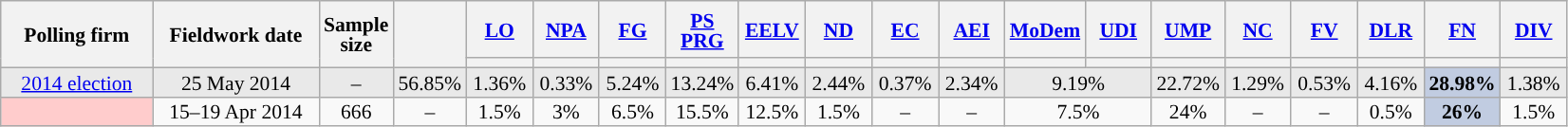<table class="wikitable sortable" style="text-align:center;font-size:90%;line-height:14px;">
<tr style="height:40px;">
<th style="width:100px;" rowspan="2">Polling firm</th>
<th style="width:110px;" rowspan="2">Fieldwork date</th>
<th style="width:35px;" rowspan="2">Sample<br>size</th>
<th style="width:30px;" rowspan="2"></th>
<th class="unsortable" style="width:40px;"><a href='#'>LO</a></th>
<th class="unsortable" style="width:40px;"><a href='#'>NPA</a></th>
<th class="unsortable" style="width:40px;"><a href='#'>FG</a></th>
<th class="unsortable" style="width:40px;"><a href='#'>PS</a><br><a href='#'>PRG</a></th>
<th class="unsortable" style="width:40px;"><a href='#'>EELV</a></th>
<th class="unsortable" style="width:40px;"><a href='#'>ND</a></th>
<th class="unsortable" style="width:40px;"><a href='#'>EC</a></th>
<th class="unsortable" style="width:40px;"><a href='#'>AEI</a></th>
<th class="unsortable" style="width:40px;"><a href='#'>MoDem</a></th>
<th class="unsortable" style="width:40px;"><a href='#'>UDI</a></th>
<th class="unsortable" style="width:40px;"><a href='#'>UMP</a></th>
<th class="unsortable" style="width:40px;"><a href='#'>NC</a></th>
<th class="unsortable" style="width:40px;"><a href='#'>FV</a></th>
<th class="unsortable" style="width:40px;"><a href='#'>DLR</a></th>
<th class="unsortable" style="width:40px;"><a href='#'>FN</a></th>
<th class="unsortable" style="width:40px;"><a href='#'>DIV</a></th>
</tr>
<tr>
<th style="background:"></th>
<th style="background:"></th>
<th style="background:"></th>
<th style="background:"></th>
<th style="background:"></th>
<th style="background:"></th>
<th style="background:"></th>
<th style="background:"></th>
<th style="background:"></th>
<th style="background:"></th>
<th style="background:"></th>
<th style="background:"></th>
<th style="background:"></th>
<th style="background:"></th>
<th style="background:"></th>
<th style="background:"></th>
</tr>
<tr style="background:#E9E9E9;">
<td><a href='#'>2014 election</a></td>
<td data-sort-value="2014-05-25">25 May 2014</td>
<td>–</td>
<td>56.85%</td>
<td>1.36%</td>
<td>0.33%</td>
<td>5.24%</td>
<td>13.24%</td>
<td>6.41%</td>
<td>2.44%</td>
<td>0.37%</td>
<td>2.34%</td>
<td colspan="2">9.19%</td>
<td>22.72%</td>
<td>1.29%</td>
<td>0.53%</td>
<td>4.16%</td>
<td style="background:#C1CCE1;"><strong>28.98%</strong></td>
<td>1.38%</td>
</tr>
<tr>
<td style="background:#FFCCCC;"></td>
<td data-sort-value="2014-04-19">15–19 Apr 2014</td>
<td>666</td>
<td>–</td>
<td>1.5%</td>
<td>3%</td>
<td>6.5%</td>
<td>15.5%</td>
<td>12.5%</td>
<td>1.5%</td>
<td>–</td>
<td>–</td>
<td colspan="2">7.5%</td>
<td>24%</td>
<td>–</td>
<td>–</td>
<td>0.5%</td>
<td style="background:#C1CCE1;"><strong>26%</strong></td>
<td>1.5%</td>
</tr>
</table>
